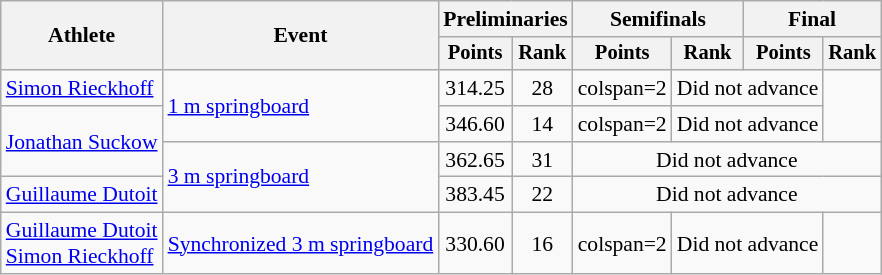<table class=wikitable style="font-size:90%;">
<tr>
<th rowspan="2">Athlete</th>
<th rowspan="2">Event</th>
<th colspan="2">Preliminaries</th>
<th colspan="2">Semifinals</th>
<th colspan="2">Final</th>
</tr>
<tr style="font-size:95%">
<th>Points</th>
<th>Rank</th>
<th>Points</th>
<th>Rank</th>
<th>Points</th>
<th>Rank</th>
</tr>
<tr align=center>
<td align=left><a href='#'>Simon Rieckhoff</a></td>
<td align=left rowspan=2><a href='#'>1 m springboard</a></td>
<td>314.25</td>
<td>28</td>
<td>colspan=2 </td>
<td colspan=2>Did not advance</td>
</tr>
<tr align=center>
<td align=left rowspan=2><a href='#'>Jonathan Suckow</a></td>
<td>346.60</td>
<td>14</td>
<td>colspan=2 </td>
<td colspan=2>Did not advance</td>
</tr>
<tr align=center>
<td align=left rowspan=2><a href='#'>3 m springboard</a></td>
<td>362.65</td>
<td>31</td>
<td colspan=4>Did not advance</td>
</tr>
<tr align=center>
<td align=left><a href='#'>Guillaume Dutoit</a></td>
<td>383.45</td>
<td>22</td>
<td colspan=4>Did not advance</td>
</tr>
<tr align=center>
<td align=left><a href='#'>Guillaume Dutoit</a><br><a href='#'>Simon Rieckhoff</a></td>
<td align=left><a href='#'>Synchronized 3 m springboard</a></td>
<td>330.60</td>
<td>16</td>
<td>colspan=2 </td>
<td colspan=2>Did not advance</td>
</tr>
</table>
